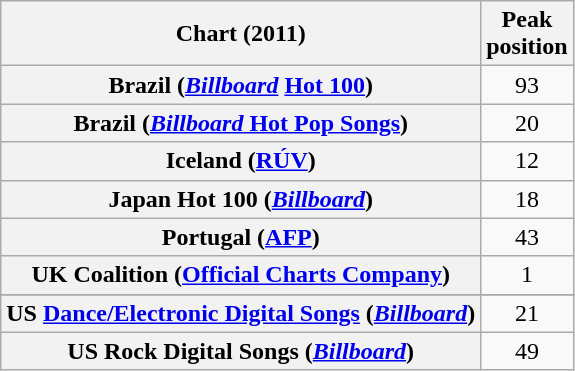<table class="wikitable sortable plainrowheaders">
<tr>
<th scope="col">Chart (2011)</th>
<th scope="col">Peak<br>position</th>
</tr>
<tr>
<th scope="row">Brazil (<em><a href='#'>Billboard</a></em> <a href='#'>Hot 100</a>)</th>
<td style="text-align:center;">93</td>
</tr>
<tr>
<th scope="row">Brazil (<a href='#'><em>Billboard</em> Hot Pop Songs</a>)</th>
<td style="text-align:center;">20</td>
</tr>
<tr>
<th scope="row">Iceland (<a href='#'>RÚV</a>)</th>
<td style="text-align:center;">12</td>
</tr>
<tr>
<th scope="row">Japan Hot 100 (<em><a href='#'>Billboard</a></em>)</th>
<td style="text-align:center;">18</td>
</tr>
<tr>
<th scope="row">Portugal (<a href='#'>AFP</a>)</th>
<td style="text-align:center;">43</td>
</tr>
<tr>
<th scope="row">UK Coalition (<a href='#'>Official Charts Company</a>)</th>
<td style="text-align:center;">1</td>
</tr>
<tr>
</tr>
<tr>
<th scope="row">US <a href='#'>Dance/Electronic Digital Songs</a> (<em><a href='#'>Billboard</a></em>)</th>
<td style="text-align:center;">21</td>
</tr>
<tr>
<th scope="row">US Rock Digital Songs (<em><a href='#'>Billboard</a></em>)</th>
<td style="text-align:center;">49</td>
</tr>
</table>
